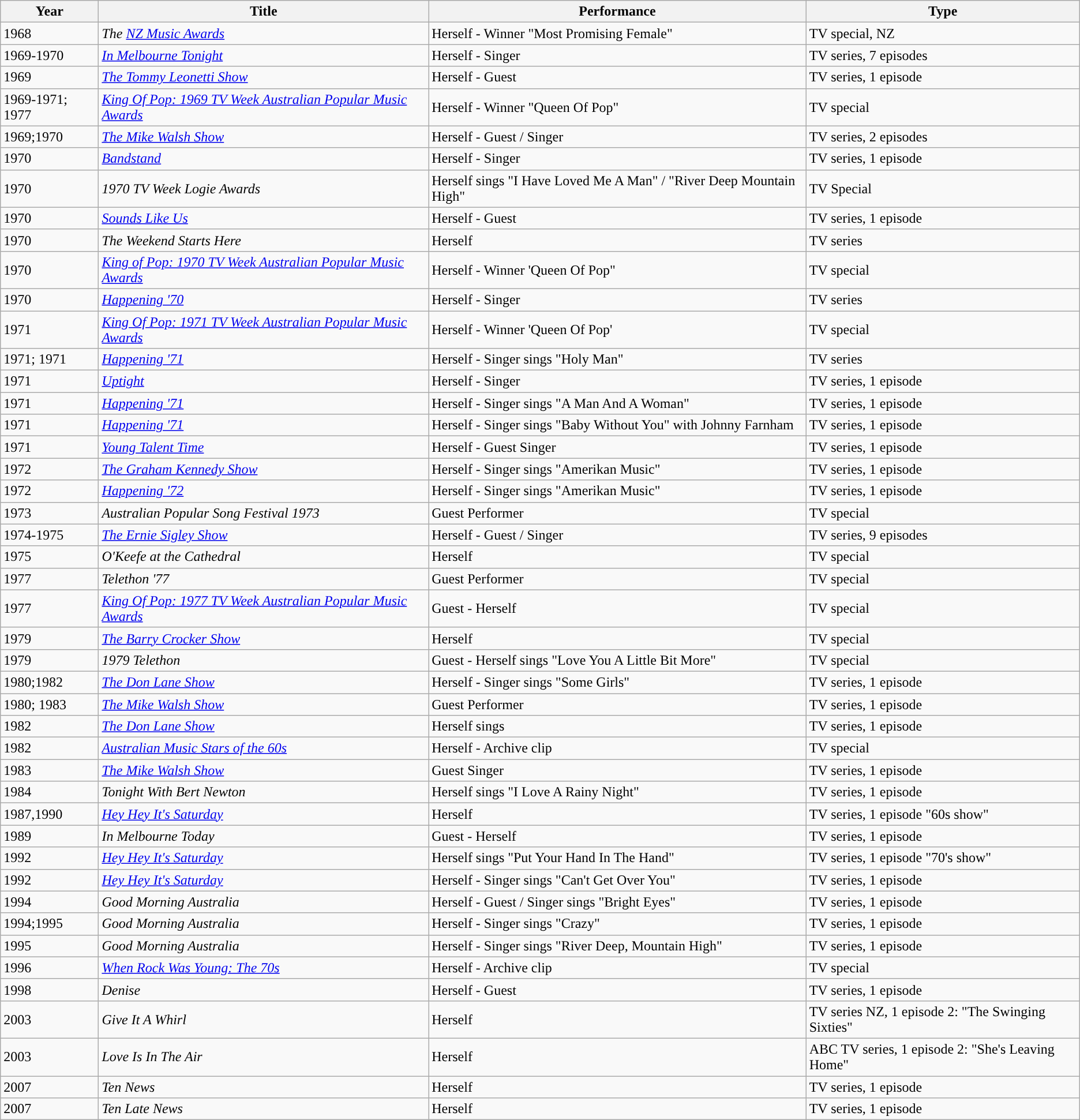<table class="wikitable">
<tr>
<th>Year</th>
<th>Title</th>
<th>Performance</th>
<th>Type</th>
</tr>
<tr>
<td>1968</td>
<td><em>The <a href='#'>NZ Music Awards</a></em></td>
<td>Herself - Winner "Most Promising Female"</td>
<td>TV special, NZ</td>
</tr>
<tr>
<td>1969-1970</td>
<td><em><a href='#'>In Melbourne Tonight</a></em></td>
<td>Herself - Singer</td>
<td>TV series, 7 episodes</td>
</tr>
<tr>
<td>1969</td>
<td><em><a href='#'>The Tommy Leonetti Show</a></em></td>
<td>Herself - Guest</td>
<td>TV series, 1 episode</td>
</tr>
<tr>
<td>1969-1971; 1977</td>
<td><em><a href='#'>King Of Pop: 1969 TV Week Australian Popular Music Awards</a></em></td>
<td>Herself - Winner "Queen Of Pop"</td>
<td>TV special</td>
</tr>
<tr>
<td>1969;1970</td>
<td><em><a href='#'>The Mike Walsh Show</a></em></td>
<td>Herself - Guest / Singer</td>
<td>TV series, 2 episodes</td>
</tr>
<tr>
<td>1970</td>
<td><em><a href='#'>Bandstand</a></em></td>
<td>Herself - Singer</td>
<td>TV series, 1 episode</td>
</tr>
<tr>
<td>1970</td>
<td><em>1970 TV Week Logie Awards</em></td>
<td>Herself sings "I Have Loved Me A Man" / "River Deep Mountain High"</td>
<td>TV Special</td>
</tr>
<tr>
<td>1970</td>
<td><em><a href='#'>Sounds Like Us</a></em></td>
<td>Herself - Guest</td>
<td>TV series, 1 episode</td>
</tr>
<tr>
<td>1970</td>
<td><em>The Weekend Starts Here</em></td>
<td>Herself</td>
<td>TV series</td>
</tr>
<tr>
<td>1970</td>
<td><em><a href='#'>King of Pop: 1970 TV Week Australian Popular Music Awards</a></em></td>
<td>Herself - Winner 'Queen Of Pop"</td>
<td>TV special</td>
</tr>
<tr>
<td>1970</td>
<td><em><a href='#'>Happening '70</a></em></td>
<td>Herself - Singer</td>
<td>TV series</td>
</tr>
<tr>
<td>1971</td>
<td><em><a href='#'>King Of Pop: 1971 TV Week Australian Popular Music Awards</a></em></td>
<td>Herself - Winner 'Queen Of Pop'</td>
<td>TV special</td>
</tr>
<tr>
<td>1971; 1971</td>
<td><em><a href='#'>Happening '71</a></em></td>
<td>Herself - Singer sings "Holy Man"</td>
<td>TV series</td>
</tr>
<tr>
<td>1971</td>
<td><em><a href='#'>Uptight</a></em></td>
<td>Herself - Singer</td>
<td>TV series, 1 episode</td>
</tr>
<tr>
<td>1971</td>
<td><em><a href='#'>Happening '71</a></em></td>
<td>Herself - Singer sings "A Man And A Woman"</td>
<td>TV series, 1 episode</td>
</tr>
<tr>
<td>1971</td>
<td><em><a href='#'>Happening '71</a></em></td>
<td>Herself - Singer sings "Baby Without You" with Johnny Farnham</td>
<td>TV series, 1 episode</td>
</tr>
<tr>
<td>1971</td>
<td><em><a href='#'>Young Talent Time</a></em></td>
<td>Herself - Guest Singer</td>
<td>TV series, 1 episode</td>
</tr>
<tr>
<td>1972</td>
<td><em><a href='#'>The Graham Kennedy Show</a></em></td>
<td>Herself - Singer sings "Amerikan Music"</td>
<td>TV series, 1 episode</td>
</tr>
<tr>
<td>1972</td>
<td><em><a href='#'>Happening '72</a></em></td>
<td>Herself - Singer sings "Amerikan Music"</td>
<td>TV series, 1 episode</td>
</tr>
<tr>
<td>1973</td>
<td><em>Australian Popular Song Festival 1973</em></td>
<td>Guest Performer</td>
<td>TV special</td>
</tr>
<tr>
<td>1974-1975</td>
<td><em><a href='#'>The Ernie Sigley Show</a></em></td>
<td>Herself - Guest / Singer</td>
<td>TV series, 9 episodes</td>
</tr>
<tr>
<td>1975</td>
<td><em>O'Keefe at the Cathedral</em></td>
<td>Herself</td>
<td>TV special</td>
</tr>
<tr>
<td>1977</td>
<td><em>Telethon '77</em></td>
<td>Guest Performer</td>
<td>TV special</td>
</tr>
<tr>
<td>1977</td>
<td><em><a href='#'>King Of Pop: 1977 TV Week Australian Popular Music Awards</a></em></td>
<td>Guest - Herself</td>
<td>TV special</td>
</tr>
<tr>
<td>1979</td>
<td><em><a href='#'>The Barry Crocker Show</a></em></td>
<td>Herself</td>
<td>TV special</td>
</tr>
<tr>
<td>1979</td>
<td><em>1979 Telethon</em></td>
<td>Guest - Herself sings "Love You A Little Bit More"</td>
<td>TV special</td>
</tr>
<tr>
<td>1980;1982</td>
<td><em><a href='#'>The Don Lane Show</a></em></td>
<td>Herself - Singer sings "Some Girls"</td>
<td>TV series, 1 episode</td>
</tr>
<tr>
<td>1980; 1983</td>
<td><em><a href='#'>The Mike Walsh Show</a></em></td>
<td>Guest Performer</td>
<td>TV series, 1 episode</td>
</tr>
<tr>
<td>1982</td>
<td><em><a href='#'>The Don Lane Show</a></em></td>
<td>Herself sings</td>
<td>TV series, 1 episode</td>
</tr>
<tr>
<td>1982</td>
<td><em><a href='#'>Australian Music Stars of the 60s</a></em></td>
<td>Herself - Archive clip</td>
<td>TV special</td>
</tr>
<tr>
<td>1983</td>
<td><em><a href='#'>The Mike Walsh Show</a></em></td>
<td>Guest Singer</td>
<td>TV series, 1 episode</td>
</tr>
<tr>
<td>1984</td>
<td><em>Tonight With Bert Newton</em></td>
<td>Herself sings "I Love A Rainy Night"</td>
<td>TV series, 1 episode</td>
</tr>
<tr>
<td>1987,1990</td>
<td><em><a href='#'>Hey Hey It's Saturday</a></em></td>
<td>Herself</td>
<td>TV series, 1 episode "60s show"</td>
</tr>
<tr>
<td>1989</td>
<td><em>In Melbourne Today</em></td>
<td>Guest - Herself</td>
<td>TV series, 1 episode</td>
</tr>
<tr>
<td>1992</td>
<td><em><a href='#'>Hey Hey It's Saturday</a></em></td>
<td>Herself sings "Put Your Hand In The Hand"</td>
<td>TV series, 1 episode "70's show"</td>
</tr>
<tr>
<td>1992</td>
<td><em><a href='#'>Hey Hey It's Saturday</a></em></td>
<td>Herself - Singer sings "Can't Get Over You"</td>
<td>TV series, 1 episode</td>
</tr>
<tr>
<td>1994</td>
<td><em>Good Morning Australia</em></td>
<td>Herself - Guest / Singer sings "Bright Eyes"</td>
<td>TV series, 1 episode</td>
</tr>
<tr>
<td>1994;1995</td>
<td><em>Good Morning Australia</em></td>
<td>Herself - Singer sings "Crazy"</td>
<td>TV series, 1 episode</td>
</tr>
<tr>
<td>1995</td>
<td><em>Good Morning Australia</em></td>
<td>Herself - Singer sings "River Deep, Mountain High"</td>
<td>TV series, 1 episode</td>
</tr>
<tr>
<td>1996</td>
<td><em><a href='#'>When Rock Was Young: The 70s</a></em></td>
<td>Herself - Archive clip</td>
<td>TV special</td>
</tr>
<tr>
<td>1998</td>
<td><em>Denise</em></td>
<td>Herself - Guest</td>
<td>TV series, 1 episode</td>
</tr>
<tr>
<td>2003</td>
<td><em>Give It A Whirl</em></td>
<td>Herself</td>
<td>TV series NZ, 1 episode 2: "The Swinging Sixties"</td>
</tr>
<tr>
<td>2003</td>
<td><em>Love Is In The Air</em></td>
<td>Herself</td>
<td>ABC TV series, 1 episode 2: "She's Leaving Home"</td>
</tr>
<tr>
<td>2007</td>
<td><em>Ten News</em></td>
<td>Herself</td>
<td>TV series, 1 episode</td>
</tr>
<tr>
<td>2007</td>
<td><em>Ten Late News</em></td>
<td>Herself</td>
<td>TV series, 1 episode</td>
</tr>
</table>
